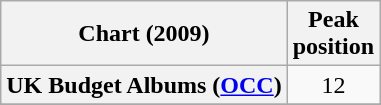<table class="wikitable sortable plainrowheaders" style="text-align:center">
<tr>
<th scope="col">Chart (2009)</th>
<th scope="col">Peak<br>position</th>
</tr>
<tr>
<th scope="row">UK Budget Albums (<a href='#'>OCC</a>)</th>
<td>12</td>
</tr>
<tr>
</tr>
<tr>
</tr>
</table>
